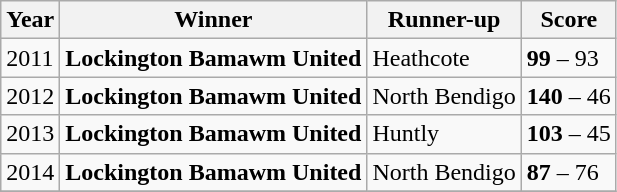<table class="wikitable">
<tr>
<th>Year</th>
<th>Winner</th>
<th>Runner-up</th>
<th>Score</th>
</tr>
<tr>
<td>2011</td>
<td><strong>Lockington Bamawm United</strong></td>
<td>Heathcote</td>
<td><strong>99</strong> – 93</td>
</tr>
<tr>
<td>2012</td>
<td><strong>Lockington Bamawm United</strong></td>
<td>North Bendigo</td>
<td><strong>140</strong> – 46</td>
</tr>
<tr>
<td>2013</td>
<td><strong>Lockington Bamawm United</strong></td>
<td>Huntly</td>
<td><strong>103</strong> – 45</td>
</tr>
<tr>
<td>2014</td>
<td><strong>Lockington Bamawm United</strong></td>
<td>North Bendigo</td>
<td><strong>87</strong> – 76</td>
</tr>
<tr>
</tr>
</table>
